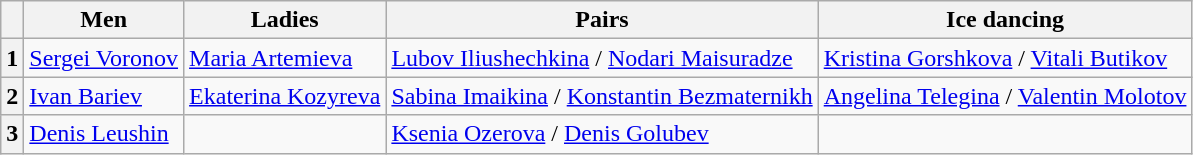<table class="wikitable">
<tr>
<th></th>
<th>Men</th>
<th>Ladies</th>
<th>Pairs</th>
<th>Ice dancing</th>
</tr>
<tr>
<th>1</th>
<td><a href='#'>Sergei Voronov</a></td>
<td><a href='#'>Maria Artemieva</a></td>
<td><a href='#'>Lubov Iliushechkina</a> / <a href='#'>Nodari Maisuradze</a></td>
<td><a href='#'>Kristina Gorshkova</a> / <a href='#'>Vitali Butikov</a></td>
</tr>
<tr>
<th>2</th>
<td><a href='#'>Ivan Bariev</a></td>
<td><a href='#'>Ekaterina Kozyreva</a></td>
<td><a href='#'>Sabina Imaikina</a> / <a href='#'>Konstantin Bezmaternikh</a></td>
<td><a href='#'>Angelina Telegina</a> / <a href='#'>Valentin Molotov</a></td>
</tr>
<tr>
<th>3</th>
<td><a href='#'>Denis Leushin</a></td>
<td></td>
<td><a href='#'>Ksenia Ozerova</a> / <a href='#'>Denis Golubev</a></td>
<td></td>
</tr>
</table>
